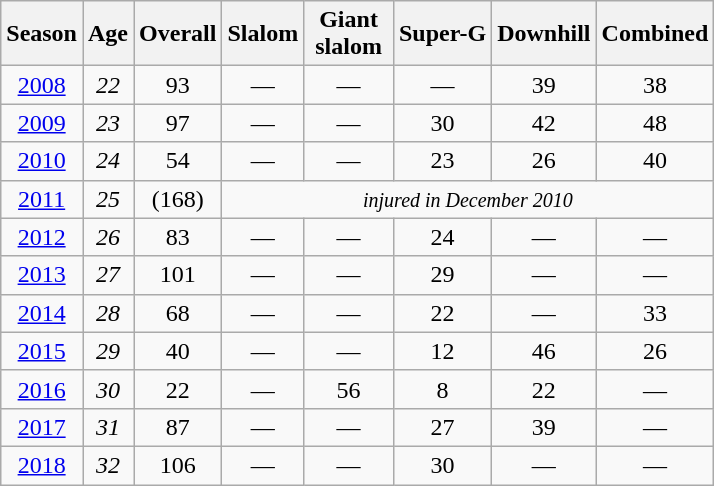<table class="wikitable" style="text-align:center; font-size:100%;">
<tr>
<th>Season</th>
<th>Age</th>
<th>Overall</th>
<th>Slalom</th>
<th>Giant<br> slalom </th>
<th>Super-G</th>
<th>Downhill</th>
<th>Combined</th>
</tr>
<tr>
<td><a href='#'>2008</a></td>
<td><em>22</em></td>
<td>93</td>
<td>—</td>
<td>—</td>
<td>—</td>
<td>39</td>
<td>38</td>
</tr>
<tr>
<td><a href='#'>2009</a></td>
<td><em>23</em></td>
<td>97</td>
<td>—</td>
<td>—</td>
<td>30</td>
<td>42</td>
<td>48</td>
</tr>
<tr>
<td><a href='#'>2010</a></td>
<td><em>24</em></td>
<td>54</td>
<td>—</td>
<td>—</td>
<td>23</td>
<td>26</td>
<td>40</td>
</tr>
<tr>
<td><a href='#'>2011</a></td>
<td><em>25</em></td>
<td>(168)</td>
<td colspan=5><small><em>injured in December 2010</em></small></td>
</tr>
<tr>
<td><a href='#'>2012</a></td>
<td><em>26</em></td>
<td>83</td>
<td>—</td>
<td>—</td>
<td>24</td>
<td>—</td>
<td>—</td>
</tr>
<tr>
<td><a href='#'>2013</a></td>
<td><em>27</em></td>
<td>101</td>
<td>—</td>
<td>—</td>
<td>29</td>
<td>—</td>
<td>—</td>
</tr>
<tr>
<td><a href='#'>2014</a></td>
<td><em>28</em></td>
<td>68</td>
<td>—</td>
<td>—</td>
<td>22</td>
<td>—</td>
<td>33</td>
</tr>
<tr>
<td><a href='#'>2015</a></td>
<td><em>29</em></td>
<td>40</td>
<td>—</td>
<td>—</td>
<td>12</td>
<td>46</td>
<td>26</td>
</tr>
<tr>
<td><a href='#'>2016</a></td>
<td><em>30</em></td>
<td>22</td>
<td>—</td>
<td>56</td>
<td>8</td>
<td>22</td>
<td>—</td>
</tr>
<tr>
<td><a href='#'>2017</a></td>
<td><em>31</em></td>
<td>87</td>
<td>—</td>
<td>—</td>
<td>27</td>
<td>39</td>
<td>—</td>
</tr>
<tr>
<td><a href='#'>2018</a></td>
<td><em>32</em></td>
<td>106</td>
<td>—</td>
<td>—</td>
<td>30</td>
<td>—</td>
<td>—</td>
</tr>
</table>
